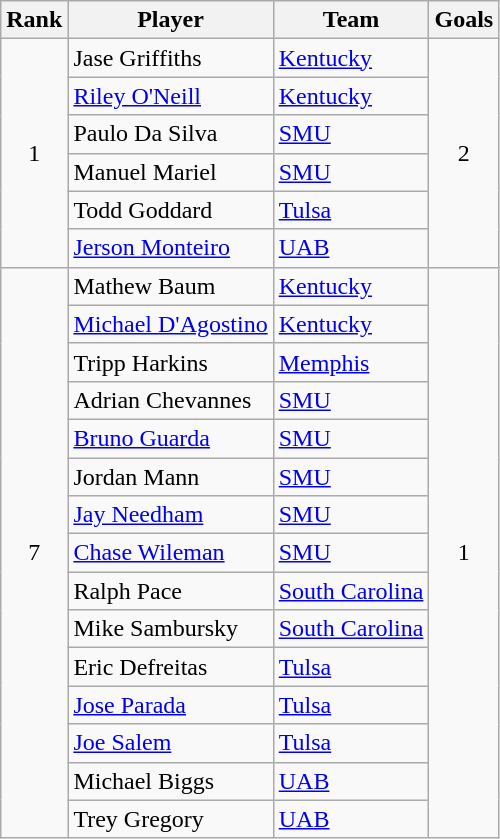<table class="wikitable" style="text-align:center">
<tr>
<th>Rank</th>
<th>Player</th>
<th>Team</th>
<th>Goals</th>
</tr>
<tr>
<td rowspan=6>1</td>
<td align=left>Jase Griffiths</td>
<td align=left><a href='#'>Kentucky</a></td>
<td rowspan=6>2</td>
</tr>
<tr>
<td align=left><a href='#'>Riley O'Neill</a></td>
<td align=left><a href='#'>Kentucky</a></td>
</tr>
<tr>
<td align=left>Paulo Da Silva</td>
<td align=left><a href='#'>SMU</a></td>
</tr>
<tr>
<td align=left>Manuel Mariel</td>
<td align=left><a href='#'>SMU</a></td>
</tr>
<tr>
<td align=left>Todd Goddard</td>
<td align=left><a href='#'>Tulsa</a></td>
</tr>
<tr>
<td align=left><a href='#'>Jerson Monteiro</a></td>
<td align=left><a href='#'>UAB</a></td>
</tr>
<tr>
<td rowspan=15>7</td>
<td align=left>Mathew Baum</td>
<td align=left><a href='#'>Kentucky</a></td>
<td rowspan=15>1</td>
</tr>
<tr>
<td align=left><a href='#'>Michael D'Agostino</a></td>
<td align=left><a href='#'>Kentucky</a></td>
</tr>
<tr>
<td align=left>Tripp Harkins</td>
<td align=left><a href='#'>Memphis</a></td>
</tr>
<tr>
<td align=left>Adrian Chevannes</td>
<td align=left><a href='#'>SMU</a></td>
</tr>
<tr>
<td align=left><a href='#'>Bruno Guarda</a></td>
<td align=left><a href='#'>SMU</a></td>
</tr>
<tr>
<td align=left>Jordan Mann</td>
<td align=left><a href='#'>SMU</a></td>
</tr>
<tr>
<td align=left><a href='#'>Jay Needham</a></td>
<td align=left><a href='#'>SMU</a></td>
</tr>
<tr>
<td align=left><a href='#'>Chase Wileman</a></td>
<td align=left><a href='#'>SMU</a></td>
</tr>
<tr>
<td align=left>Ralph Pace</td>
<td align=left><a href='#'>South Carolina</a></td>
</tr>
<tr>
<td align=left>Mike Sambursky</td>
<td align=left><a href='#'>South Carolina</a></td>
</tr>
<tr>
<td align=left>Eric Defreitas</td>
<td align=left><a href='#'>Tulsa</a></td>
</tr>
<tr>
<td align=left><a href='#'>Jose Parada</a></td>
<td align=left><a href='#'>Tulsa</a></td>
</tr>
<tr>
<td align=left><a href='#'>Joe Salem</a></td>
<td align=left><a href='#'>Tulsa</a></td>
</tr>
<tr>
<td align=left>Michael Biggs</td>
<td align=left><a href='#'>UAB</a></td>
</tr>
<tr>
<td align=left>Trey Gregory</td>
<td align=left><a href='#'>UAB</a></td>
</tr>
</table>
